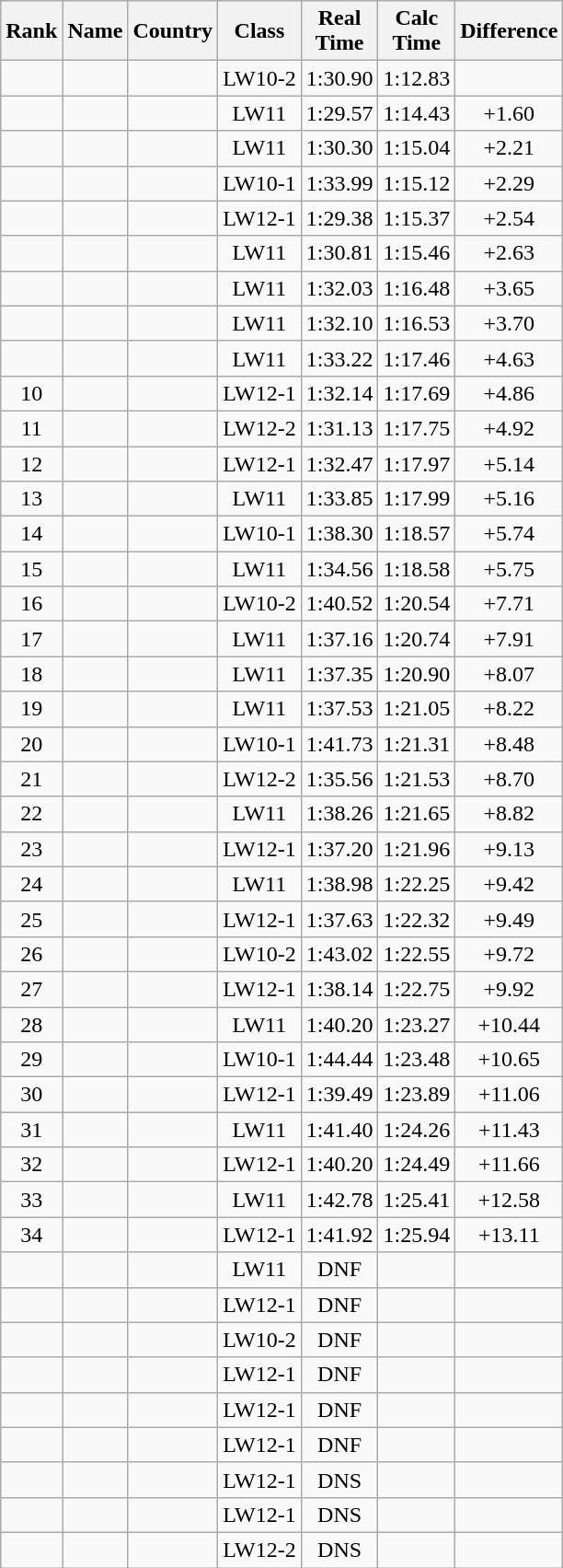<table class="wikitable sortable" style="text-align:center">
<tr>
<th>Rank</th>
<th>Name</th>
<th>Country</th>
<th>Class</th>
<th>Real<br>Time</th>
<th>Calc<br>Time</th>
<th Class="unsortable">Difference</th>
</tr>
<tr>
<td></td>
<td align=left></td>
<td align=left></td>
<td>LW10-2</td>
<td>1:30.90</td>
<td>1:12.83</td>
<td></td>
</tr>
<tr>
<td></td>
<td align=left></td>
<td align=left></td>
<td>LW11</td>
<td>1:29.57</td>
<td>1:14.43</td>
<td>+1.60</td>
</tr>
<tr>
<td></td>
<td align=left></td>
<td align=left></td>
<td>LW11</td>
<td>1:30.30</td>
<td>1:15.04</td>
<td>+2.21</td>
</tr>
<tr>
<td></td>
<td align=left></td>
<td align=left></td>
<td>LW10-1</td>
<td>1:33.99</td>
<td>1:15.12</td>
<td>+2.29</td>
</tr>
<tr>
<td></td>
<td align=left></td>
<td align=left></td>
<td>LW12-1</td>
<td>1:29.38</td>
<td>1:15.37</td>
<td>+2.54</td>
</tr>
<tr>
<td></td>
<td align=left></td>
<td align=left></td>
<td>LW11</td>
<td>1:30.81</td>
<td>1:15.46</td>
<td>+2.63</td>
</tr>
<tr>
<td></td>
<td align=left></td>
<td align=left></td>
<td>LW11</td>
<td>1:32.03</td>
<td>1:16.48</td>
<td>+3.65</td>
</tr>
<tr>
<td></td>
<td align=left></td>
<td align=left></td>
<td>LW11</td>
<td>1:32.10</td>
<td>1:16.53</td>
<td>+3.70</td>
</tr>
<tr>
<td></td>
<td align=left></td>
<td align=left></td>
<td>LW11</td>
<td>1:33.22</td>
<td>1:17.46</td>
<td>+4.63</td>
</tr>
<tr>
<td>10</td>
<td align=left></td>
<td align=left></td>
<td>LW12-1</td>
<td>1:32.14</td>
<td>1:17.69</td>
<td>+4.86</td>
</tr>
<tr>
<td>11</td>
<td align=left></td>
<td align=left></td>
<td>LW12-2</td>
<td>1:31.13</td>
<td>1:17.75</td>
<td>+4.92</td>
</tr>
<tr>
<td>12</td>
<td align=left></td>
<td align=left></td>
<td>LW12-1</td>
<td>1:32.47</td>
<td>1:17.97</td>
<td>+5.14</td>
</tr>
<tr>
<td>13</td>
<td align=left></td>
<td align=left></td>
<td>LW11</td>
<td>1:33.85</td>
<td>1:17.99</td>
<td>+5.16</td>
</tr>
<tr>
<td>14</td>
<td align=left></td>
<td align=left></td>
<td>LW10-1</td>
<td>1:38.30</td>
<td>1:18.57</td>
<td>+5.74</td>
</tr>
<tr>
<td>15</td>
<td align=left></td>
<td align=left></td>
<td>LW11</td>
<td>1:34.56</td>
<td>1:18.58</td>
<td>+5.75</td>
</tr>
<tr>
<td>16</td>
<td align=left></td>
<td align=left></td>
<td>LW10-2</td>
<td>1:40.52</td>
<td>1:20.54</td>
<td>+7.71</td>
</tr>
<tr>
<td>17</td>
<td align=left></td>
<td align=left></td>
<td>LW11</td>
<td>1:37.16</td>
<td>1:20.74</td>
<td>+7.91</td>
</tr>
<tr>
<td>18</td>
<td align=left></td>
<td align=left></td>
<td>LW11</td>
<td>1:37.35</td>
<td>1:20.90</td>
<td>+8.07</td>
</tr>
<tr>
<td>19</td>
<td align=left></td>
<td align=left></td>
<td>LW11</td>
<td>1:37.53</td>
<td>1:21.05</td>
<td>+8.22</td>
</tr>
<tr>
<td>20</td>
<td align=left></td>
<td align=left></td>
<td>LW10-1</td>
<td>1:41.73</td>
<td>1:21.31</td>
<td>+8.48</td>
</tr>
<tr>
<td>21</td>
<td align=left></td>
<td align=left></td>
<td>LW12-2</td>
<td>1:35.56</td>
<td>1:21.53</td>
<td>+8.70</td>
</tr>
<tr>
<td>22</td>
<td align=left></td>
<td align=left></td>
<td>LW11</td>
<td>1:38.26</td>
<td>1:21.65</td>
<td>+8.82</td>
</tr>
<tr>
<td>23</td>
<td align=left></td>
<td align=left></td>
<td>LW12-1</td>
<td>1:37.20</td>
<td>1:21.96</td>
<td>+9.13</td>
</tr>
<tr>
<td>24</td>
<td align=left></td>
<td align=left></td>
<td>LW11</td>
<td>1:38.98</td>
<td>1:22.25</td>
<td>+9.42</td>
</tr>
<tr>
<td>25</td>
<td align=left></td>
<td align=left></td>
<td>LW12-1</td>
<td>1:37.63</td>
<td>1:22.32</td>
<td>+9.49</td>
</tr>
<tr>
<td>26</td>
<td align=left></td>
<td align=left></td>
<td>LW10-2</td>
<td>1:43.02</td>
<td>1:22.55</td>
<td>+9.72</td>
</tr>
<tr>
<td>27</td>
<td align=left></td>
<td align=left></td>
<td>LW12-1</td>
<td>1:38.14</td>
<td>1:22.75</td>
<td>+9.92</td>
</tr>
<tr>
<td>28</td>
<td align=left></td>
<td align=left></td>
<td>LW11</td>
<td>1:40.20</td>
<td>1:23.27</td>
<td>+10.44</td>
</tr>
<tr>
<td>29</td>
<td align=left></td>
<td align=left></td>
<td>LW10-1</td>
<td>1:44.44</td>
<td>1:23.48</td>
<td>+10.65</td>
</tr>
<tr>
<td>30</td>
<td align=left></td>
<td align=left></td>
<td>LW12-1</td>
<td>1:39.49</td>
<td>1:23.89</td>
<td>+11.06</td>
</tr>
<tr>
<td>31</td>
<td align=left></td>
<td align=left></td>
<td>LW11</td>
<td>1:41.40</td>
<td>1:24.26</td>
<td>+11.43</td>
</tr>
<tr>
<td>32</td>
<td align=left></td>
<td align=left></td>
<td>LW12-1</td>
<td>1:40.20</td>
<td>1:24.49</td>
<td>+11.66</td>
</tr>
<tr>
<td>33</td>
<td align=left></td>
<td align=left></td>
<td>LW11</td>
<td>1:42.78</td>
<td>1:25.41</td>
<td>+12.58</td>
</tr>
<tr>
<td>34</td>
<td align=left></td>
<td align=left></td>
<td>LW12-1</td>
<td>1:41.92</td>
<td>1:25.94</td>
<td>+13.11</td>
</tr>
<tr>
<td></td>
<td align=left></td>
<td align=left></td>
<td>LW11</td>
<td>DNF</td>
<td></td>
<td></td>
</tr>
<tr>
<td></td>
<td align=left></td>
<td align=left></td>
<td>LW12-1</td>
<td>DNF</td>
<td></td>
<td></td>
</tr>
<tr>
<td></td>
<td align=left></td>
<td align=left></td>
<td>LW10-2</td>
<td>DNF</td>
<td></td>
<td></td>
</tr>
<tr>
<td></td>
<td align=left></td>
<td align=left></td>
<td>LW12-1</td>
<td>DNF</td>
<td></td>
<td></td>
</tr>
<tr>
<td></td>
<td align=left></td>
<td align=left></td>
<td>LW12-1</td>
<td>DNF</td>
<td></td>
<td></td>
</tr>
<tr>
<td></td>
<td align=left></td>
<td align=left></td>
<td>LW12-1</td>
<td>DNF</td>
<td></td>
<td></td>
</tr>
<tr>
<td></td>
<td align=left></td>
<td align=left></td>
<td>LW12-1</td>
<td>DNS</td>
<td></td>
<td></td>
</tr>
<tr>
<td></td>
<td align=left></td>
<td align=left></td>
<td>LW12-1</td>
<td>DNS</td>
<td></td>
<td></td>
</tr>
<tr>
<td></td>
<td align=left></td>
<td align=left></td>
<td>LW12-2</td>
<td>DNS</td>
<td></td>
<td></td>
</tr>
</table>
